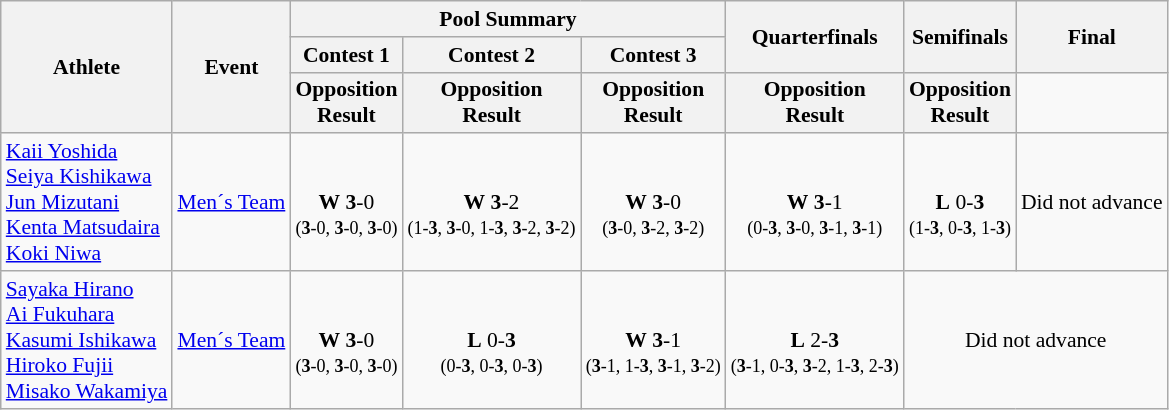<table class="wikitable" border="1" style="font-size:90%">
<tr>
<th rowspan=3>Athlete</th>
<th rowspan=3>Event</th>
<th colspan=3>Pool Summary</th>
<th rowspan=2>Quarterfinals</th>
<th rowspan=2>Semifinals</th>
<th rowspan=2>Final</th>
</tr>
<tr>
<th>Contest 1</th>
<th>Contest 2</th>
<th>Contest 3</th>
</tr>
<tr>
<th>Opposition<br>Result</th>
<th>Opposition<br>Result</th>
<th>Opposition<br>Result</th>
<th>Opposition<br>Result</th>
<th>Opposition<br>Result</th>
</tr>
<tr>
<td><a href='#'>Kaii Yoshida</a><br><a href='#'>Seiya Kishikawa</a><br><a href='#'>Jun Mizutani</a><br><a href='#'>Kenta Matsudaira</a><br><a href='#'>Koki Niwa</a></td>
<td><a href='#'>Men´s Team</a></td>
<td align=center><br><strong>W</strong> <strong>3</strong>-0<br><small>(<strong>3</strong>-0, <strong>3</strong>-0, <strong>3</strong>-0)</small></td>
<td align=center><br><strong>W</strong> <strong>3</strong>-2<br><small>(1-<strong>3</strong>, <strong>3</strong>-0, 1-<strong>3</strong>, <strong>3</strong>-2, <strong>3</strong>-2)</small></td>
<td align=center><br><strong>W</strong> <strong>3</strong>-0<br><small>(<strong>3</strong>-0, <strong>3</strong>-2, <strong>3</strong>-2)</small></td>
<td align=center><br><strong>W</strong> <strong>3</strong>-1<br><small>(0-<strong>3</strong>, <strong>3</strong>-0, <strong>3</strong>-1, <strong>3</strong>-1)</small></td>
<td align=center><br><strong>L</strong> 0-<strong>3</strong><br><small>(1-<strong>3</strong>, 0-<strong>3</strong>, 1-<strong>3</strong>)</small><br></td>
<td align=center colspan="7">Did not advance</td>
</tr>
<tr>
<td><a href='#'>Sayaka Hirano</a><br><a href='#'>Ai Fukuhara</a><br><a href='#'>Kasumi Ishikawa</a><br><a href='#'>Hiroko Fujii</a><br><a href='#'>Misako Wakamiya</a></td>
<td><a href='#'>Men´s Team</a></td>
<td align=center><br><strong>W</strong> <strong>3</strong>-0<br><small>(<strong>3</strong>-0, <strong>3</strong>-0, <strong>3</strong>-0)</small></td>
<td align=center><br><strong>L</strong> 0-<strong>3</strong><br><small>(0-<strong>3</strong>, 0-<strong>3</strong>, 0-<strong>3</strong>)</small></td>
<td align=center><br><strong>W</strong> <strong>3</strong>-1<br><small>(<strong>3</strong>-1, 1-<strong>3</strong>, <strong>3</strong>-1, <strong>3</strong>-2)</small></td>
<td align=center><br><strong>L</strong> 2-<strong>3</strong><br><small>(<strong>3</strong>-1, 0-<strong>3</strong>, <strong>3</strong>-2, 1-<strong>3</strong>, 2-<strong>3</strong>)</small></td>
<td align=center colspan="7">Did not advance</td>
</tr>
</table>
